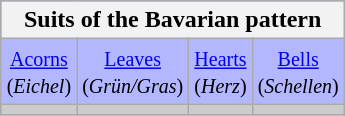<table class="wikitable" style ="background: #B3B7FF" align = "right">
<tr>
<th colspan="4">Suits of the Bavarian pattern</th>
</tr>
<tr>
<td align = "center"><small> <a href='#'>Acorns</a> <br>(<em>Eichel</em>) </small></td>
<td align = "center"><small><a href='#'>Leaves</a><br>(<em>Grün/Gras</em>)</small></td>
<td align = "center"><small><a href='#'>Hearts</a><br>(<em>Herz</em>)</small></td>
<td align = "center"><small><a href='#'>Bells</a><br>(<em>Schellen</em>)</small></td>
</tr>
<tr style ="background: #cccccc" align = "center">
<td></td>
<td></td>
<td></td>
<td></td>
</tr>
</table>
